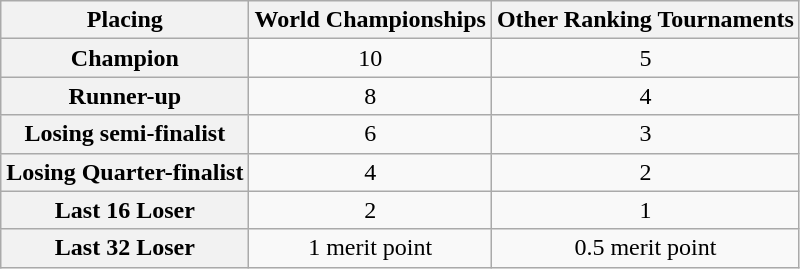<table class="wikitable">
<tr>
<th scope=col>Placing</th>
<th scope=col>World Championships</th>
<th scope=col>Other Ranking Tournaments</th>
</tr>
<tr>
<th scope=row>Champion</th>
<td align="center">10</td>
<td align="center">5</td>
</tr>
<tr>
<th scope=row>Runner-up</th>
<td align="center">8</td>
<td align="center">4</td>
</tr>
<tr>
<th scope=row>Losing semi-finalist</th>
<td align="center">6</td>
<td align="center">3</td>
</tr>
<tr>
<th scope=row>Losing Quarter-finalist</th>
<td align="center">4</td>
<td align="center">2</td>
</tr>
<tr>
<th scope=row>Last 16 Loser</th>
<td align="center">2</td>
<td align="center">1</td>
</tr>
<tr>
<th scope=row>Last 32 Loser</th>
<td align="center">1 merit point</td>
<td align="center">0.5 merit point</td>
</tr>
</table>
